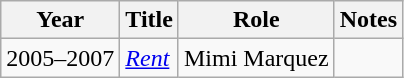<table class="wikitable plainrowheaders sortable" style="margin-right: 0;">
<tr>
<th scope="col">Year</th>
<th scope="col">Title</th>
<th scope="col">Role</th>
<th scope="col" class="unsortable">Notes</th>
</tr>
<tr>
<td>2005–2007</td>
<td><em><a href='#'>Rent</a></em></td>
<td>Mimi Marquez</td>
<td></td>
</tr>
</table>
